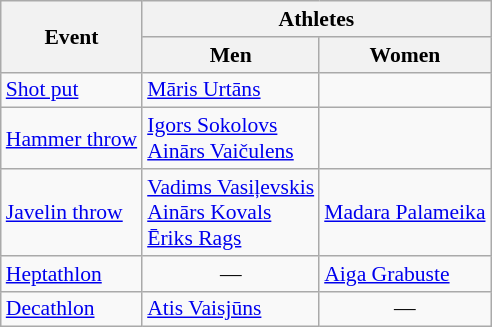<table class=wikitable style="font-size:90%">
<tr>
<th rowspan=2>Event</th>
<th colspan=2>Athletes</th>
</tr>
<tr>
<th>Men</th>
<th>Women</th>
</tr>
<tr>
<td><a href='#'>Shot put</a></td>
<td><a href='#'>Māris Urtāns</a></td>
<td></td>
</tr>
<tr>
<td><a href='#'>Hammer throw</a></td>
<td><a href='#'>Igors Sokolovs</a><br> <a href='#'>Ainārs Vaičulens</a></td>
<td></td>
</tr>
<tr>
<td><a href='#'>Javelin throw</a></td>
<td><a href='#'>Vadims Vasiļevskis</a><br> <a href='#'>Ainārs Kovals</a><br> <a href='#'>Ēriks Rags</a></td>
<td><a href='#'>Madara Palameika</a></td>
</tr>
<tr>
<td><a href='#'>Heptathlon</a></td>
<td align=center>—</td>
<td><a href='#'>Aiga Grabuste</a></td>
</tr>
<tr>
<td><a href='#'>Decathlon</a></td>
<td><a href='#'>Atis Vaisjūns</a></td>
<td align=center>—</td>
</tr>
</table>
